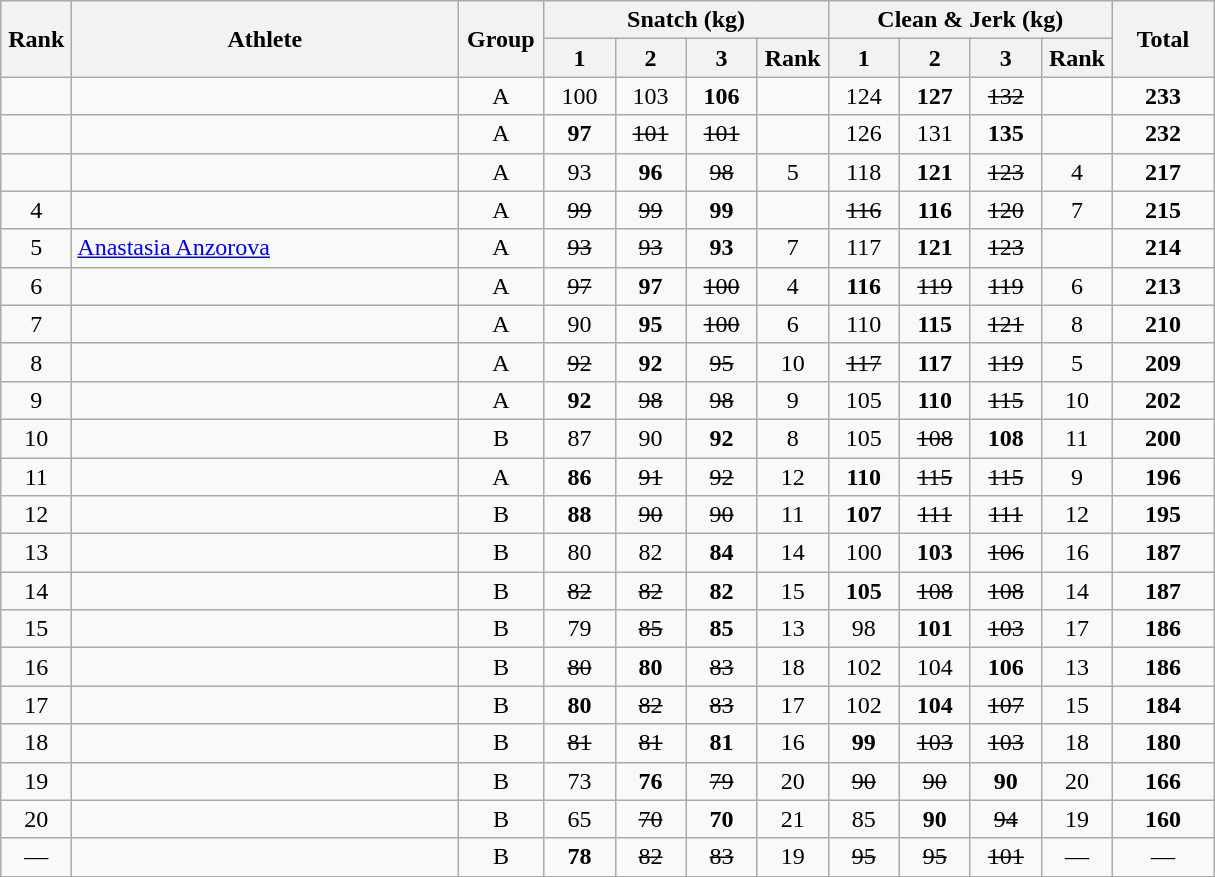<table class = "wikitable" style="text-align:center;">
<tr>
<th rowspan=2 width=40>Rank</th>
<th rowspan=2 width=250>Athlete</th>
<th rowspan=2 width=50>Group</th>
<th colspan=4>Snatch (kg)</th>
<th colspan=4>Clean & Jerk (kg)</th>
<th rowspan=2 width=60>Total</th>
</tr>
<tr>
<th width=40>1</th>
<th width=40>2</th>
<th width=40>3</th>
<th width=40>Rank</th>
<th width=40>1</th>
<th width=40>2</th>
<th width=40>3</th>
<th width=40>Rank</th>
</tr>
<tr>
<td></td>
<td align=left></td>
<td>A</td>
<td>100</td>
<td>103</td>
<td><strong>106</strong></td>
<td></td>
<td>124</td>
<td><strong>127</strong></td>
<td><s>132</s></td>
<td></td>
<td><strong>233</strong></td>
</tr>
<tr>
<td></td>
<td align=left></td>
<td>A</td>
<td><strong>97</strong></td>
<td><s>101</s></td>
<td><s>101</s></td>
<td></td>
<td>126</td>
<td>131</td>
<td><strong>135</strong></td>
<td></td>
<td><strong>232</strong></td>
</tr>
<tr>
<td></td>
<td align=left></td>
<td>A</td>
<td>93</td>
<td><strong>96</strong></td>
<td><s>98</s></td>
<td>5</td>
<td>118</td>
<td><strong>121</strong></td>
<td><s>123</s></td>
<td>4</td>
<td><strong>217</strong></td>
</tr>
<tr>
<td>4</td>
<td align=left></td>
<td>A</td>
<td><s>99</s></td>
<td><s>99</s></td>
<td><strong>99</strong></td>
<td></td>
<td><s>116</s></td>
<td><strong>116</strong></td>
<td><s>120</s></td>
<td>7</td>
<td><strong>215</strong></td>
</tr>
<tr>
<td>5</td>
<td align=left> <a href='#'>Anastasia Anzorova</a> </td>
<td>A</td>
<td><s>93</s></td>
<td><s>93</s></td>
<td><strong>93</strong></td>
<td>7</td>
<td>117</td>
<td><strong>121</strong></td>
<td><s>123</s></td>
<td></td>
<td><strong>214</strong></td>
</tr>
<tr>
<td>6</td>
<td align=left></td>
<td>A</td>
<td><s>97</s></td>
<td><strong>97</strong></td>
<td><s>100</s></td>
<td>4</td>
<td><strong>116</strong></td>
<td><s>119</s></td>
<td><s>119</s></td>
<td>6</td>
<td><strong>213</strong></td>
</tr>
<tr>
<td>7</td>
<td align=left></td>
<td>A</td>
<td>90</td>
<td><strong>95</strong></td>
<td><s>100</s></td>
<td>6</td>
<td>110</td>
<td><strong>115</strong></td>
<td><s>121</s></td>
<td>8</td>
<td><strong>210</strong></td>
</tr>
<tr>
<td>8</td>
<td align=left></td>
<td>A</td>
<td><s>92</s></td>
<td><strong>92</strong></td>
<td><s>95</s></td>
<td>10</td>
<td><s>117</s></td>
<td><strong>117</strong></td>
<td><s>119</s></td>
<td>5</td>
<td><strong>209</strong></td>
</tr>
<tr>
<td>9</td>
<td align=left></td>
<td>A</td>
<td><strong>92</strong></td>
<td><s>98</s></td>
<td><s>98</s></td>
<td>9</td>
<td>105</td>
<td><strong>110</strong></td>
<td><s>115</s></td>
<td>10</td>
<td><strong>202</strong></td>
</tr>
<tr>
<td>10</td>
<td align=left></td>
<td>B</td>
<td>87</td>
<td>90</td>
<td><strong>92</strong></td>
<td>8</td>
<td>105</td>
<td><s>108</s></td>
<td><strong>108</strong></td>
<td>11</td>
<td><strong>200</strong></td>
</tr>
<tr>
<td>11</td>
<td align=left></td>
<td>A</td>
<td><strong>86</strong></td>
<td><s>91</s></td>
<td><s>92</s></td>
<td>12</td>
<td><strong>110</strong></td>
<td><s>115</s></td>
<td><s>115</s></td>
<td>9</td>
<td><strong>196</strong></td>
</tr>
<tr>
<td>12</td>
<td align=left></td>
<td>B</td>
<td><strong>88</strong></td>
<td><s>90</s></td>
<td><s>90</s></td>
<td>11</td>
<td><strong>107</strong></td>
<td><s>111</s></td>
<td><s>111</s></td>
<td>12</td>
<td><strong>195</strong></td>
</tr>
<tr>
<td>13</td>
<td align=left></td>
<td>B</td>
<td>80</td>
<td>82</td>
<td><strong>84</strong></td>
<td>14</td>
<td>100</td>
<td><strong>103</strong></td>
<td><s>106</s></td>
<td>16</td>
<td><strong>187</strong></td>
</tr>
<tr>
<td>14</td>
<td align=left></td>
<td>B</td>
<td><s>82</s></td>
<td><s>82</s></td>
<td><strong>82</strong></td>
<td>15</td>
<td><strong>105</strong></td>
<td><s>108</s></td>
<td><s>108</s></td>
<td>14</td>
<td><strong>187</strong></td>
</tr>
<tr>
<td>15</td>
<td align=left></td>
<td>B</td>
<td>79</td>
<td><s>85</s></td>
<td><strong>85</strong></td>
<td>13</td>
<td>98</td>
<td><strong>101</strong></td>
<td><s>103</s></td>
<td>17</td>
<td><strong>186</strong></td>
</tr>
<tr>
<td>16</td>
<td align=left></td>
<td>B</td>
<td><s>80</s></td>
<td><strong>80</strong></td>
<td><s>83</s></td>
<td>18</td>
<td>102</td>
<td>104</td>
<td><strong>106</strong></td>
<td>13</td>
<td><strong>186</strong></td>
</tr>
<tr>
<td>17</td>
<td align=left></td>
<td>B</td>
<td><strong>80</strong></td>
<td><s>82</s></td>
<td><s>83</s></td>
<td>17</td>
<td>102</td>
<td><strong>104</strong></td>
<td><s>107</s></td>
<td>15</td>
<td><strong>184</strong></td>
</tr>
<tr>
<td>18</td>
<td align=left></td>
<td>B</td>
<td><s>81</s></td>
<td><s>81</s></td>
<td><strong>81</strong></td>
<td>16</td>
<td><strong>99</strong></td>
<td><s>103</s></td>
<td><s>103</s></td>
<td>18</td>
<td><strong>180</strong></td>
</tr>
<tr>
<td>19</td>
<td align=left></td>
<td>B</td>
<td>73</td>
<td><strong>76</strong></td>
<td><s>79</s></td>
<td>20</td>
<td><s>90</s></td>
<td><s>90</s></td>
<td><strong>90</strong></td>
<td>20</td>
<td><strong>166</strong></td>
</tr>
<tr>
<td>20</td>
<td align=left></td>
<td>B</td>
<td>65</td>
<td><s>70</s></td>
<td><strong>70</strong></td>
<td>21</td>
<td>85</td>
<td><strong>90</strong></td>
<td><s>94</s></td>
<td>19</td>
<td><strong>160</strong></td>
</tr>
<tr>
<td>—</td>
<td align=left></td>
<td>B</td>
<td><strong>78</strong></td>
<td><s>82</s></td>
<td><s>83</s></td>
<td>19</td>
<td><s>95</s></td>
<td><s>95</s></td>
<td><s>101</s></td>
<td>—</td>
<td>—</td>
</tr>
</table>
